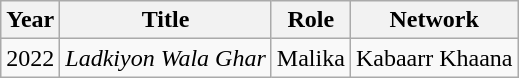<table class="wikitable sortable plainrowheaders">
<tr style="text-align:center;">
<th scope="col">Year</th>
<th scope="col">Title</th>
<th scope="col">Role</th>
<th scope="col">Network</th>
</tr>
<tr>
<td>2022</td>
<td><em>Ladkiyon Wala Ghar</em></td>
<td>Malika</td>
<td>Kabaarr Khaana</td>
</tr>
</table>
